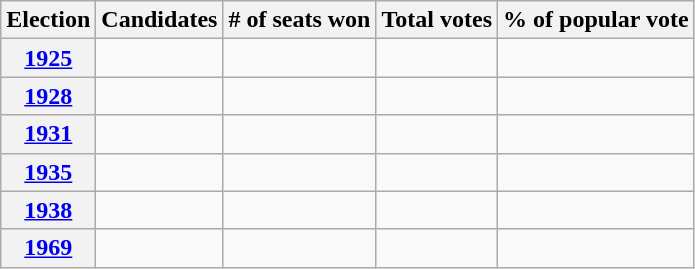<table class=wikitable>
<tr>
<th>Election</th>
<th>Candidates</th>
<th># of seats won</th>
<th>Total votes</th>
<th>% of popular vote</th>
</tr>
<tr>
<th><a href='#'>1925</a></th>
<td></td>
<td></td>
<td></td>
<td></td>
</tr>
<tr>
<th><a href='#'>1928</a></th>
<td></td>
<td></td>
<td></td>
<td></td>
</tr>
<tr>
<th><a href='#'>1931</a></th>
<td></td>
<td></td>
<td></td>
<td></td>
</tr>
<tr>
<th><a href='#'>1935</a></th>
<td></td>
<td></td>
<td></td>
<td></td>
</tr>
<tr>
<th><a href='#'>1938</a></th>
<td></td>
<td></td>
<td></td>
<td></td>
</tr>
<tr>
<th><a href='#'>1969</a></th>
<td></td>
<td></td>
<td></td>
<td></td>
</tr>
</table>
